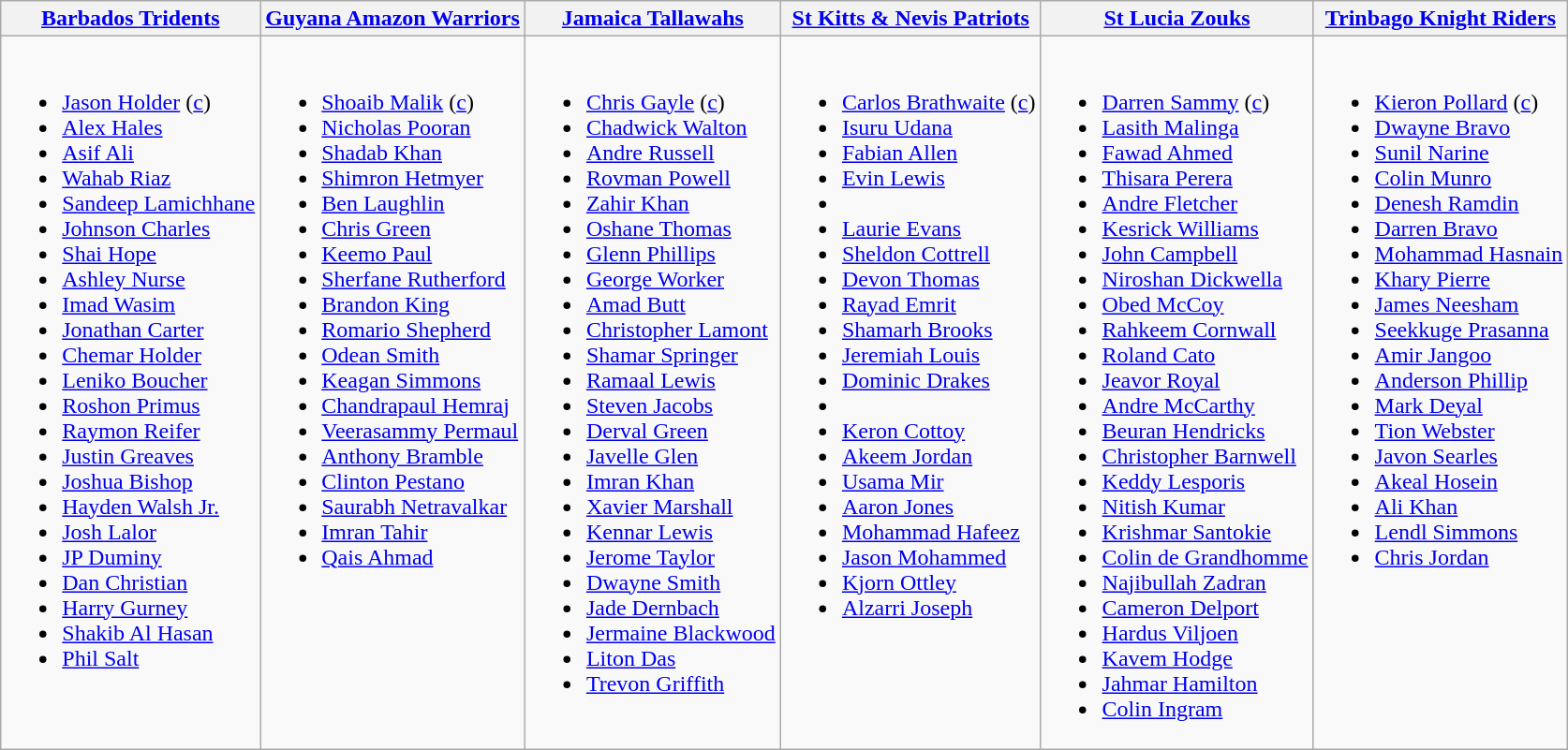<table class="wikitable">
<tr>
<th><a href='#'>Barbados Tridents</a></th>
<th><a href='#'>Guyana Amazon Warriors</a></th>
<th><a href='#'>Jamaica Tallawahs</a></th>
<th><a href='#'>St Kitts & Nevis Patriots</a></th>
<th><a href='#'>St Lucia Zouks</a></th>
<th><a href='#'>Trinbago Knight Riders</a></th>
</tr>
<tr style="vertical-align:top">
<td><br><ul><li><a href='#'>Jason Holder</a> (<a href='#'>c</a>)</li><li><a href='#'>Alex Hales</a></li><li><a href='#'>Asif Ali</a></li><li><a href='#'>Wahab Riaz</a></li><li><a href='#'>Sandeep Lamichhane</a></li><li><a href='#'>Johnson Charles</a></li><li><a href='#'>Shai Hope</a></li><li><a href='#'>Ashley Nurse</a></li><li><a href='#'>Imad Wasim</a></li><li><a href='#'>Jonathan Carter</a></li><li><a href='#'>Chemar Holder</a></li><li><a href='#'>Leniko Boucher</a></li><li><a href='#'>Roshon Primus</a></li><li><a href='#'>Raymon Reifer</a></li><li><a href='#'>Justin Greaves</a></li><li><a href='#'>Joshua Bishop</a></li><li><a href='#'>Hayden Walsh Jr.</a></li><li><a href='#'>Josh Lalor</a></li><li><a href='#'>JP Duminy</a></li><li><a href='#'>Dan Christian</a></li><li><a href='#'>Harry Gurney</a></li><li><a href='#'>Shakib Al Hasan</a></li><li><a href='#'>Phil Salt</a></li></ul></td>
<td><br><ul><li><a href='#'>Shoaib Malik</a> (<a href='#'>c</a>)</li><li><a href='#'>Nicholas Pooran</a></li><li><a href='#'>Shadab Khan</a></li><li><a href='#'>Shimron Hetmyer</a></li><li><a href='#'>Ben Laughlin</a></li><li><a href='#'>Chris Green</a></li><li><a href='#'>Keemo Paul</a></li><li><a href='#'>Sherfane Rutherford</a></li><li><a href='#'>Brandon King</a></li><li><a href='#'>Romario Shepherd</a></li><li><a href='#'>Odean Smith</a></li><li><a href='#'>Keagan Simmons</a></li><li><a href='#'>Chandrapaul Hemraj</a></li><li><a href='#'>Veerasammy Permaul</a></li><li><a href='#'>Anthony Bramble</a></li><li><a href='#'>Clinton Pestano</a></li><li><a href='#'>Saurabh Netravalkar</a></li><li><a href='#'>Imran Tahir</a></li><li><a href='#'>Qais Ahmad</a></li></ul></td>
<td><br><ul><li><a href='#'>Chris Gayle</a> (<a href='#'>c</a>)</li><li><a href='#'>Chadwick Walton</a></li><li><a href='#'>Andre Russell</a></li><li><a href='#'>Rovman Powell</a></li><li><a href='#'>Zahir Khan</a></li><li><a href='#'>Oshane Thomas</a></li><li><a href='#'>Glenn Phillips</a></li><li><a href='#'>George Worker</a></li><li><a href='#'>Amad Butt</a></li><li><a href='#'>Christopher Lamont</a></li><li><a href='#'>Shamar Springer</a></li><li><a href='#'>Ramaal Lewis</a></li><li><a href='#'>Steven Jacobs</a></li><li><a href='#'>Derval Green</a></li><li><a href='#'>Javelle Glen</a></li><li><a href='#'>Imran Khan</a></li><li><a href='#'>Xavier Marshall</a></li><li><a href='#'>Kennar Lewis</a></li><li><a href='#'>Jerome Taylor</a></li><li><a href='#'>Dwayne Smith</a></li><li><a href='#'>Jade Dernbach</a></li><li><a href='#'>Jermaine Blackwood</a></li><li><a href='#'>Liton Das</a></li><li><a href='#'>Trevon Griffith</a></li></ul></td>
<td><br><ul><li><a href='#'>Carlos Brathwaite</a> (<a href='#'>c</a>)</li><li><a href='#'>Isuru Udana</a></li><li><a href='#'>Fabian Allen</a></li><li><a href='#'>Evin Lewis</a></li><li></li><li><a href='#'>Laurie Evans</a></li><li><a href='#'>Sheldon Cottrell</a></li><li><a href='#'>Devon Thomas</a></li><li><a href='#'>Rayad Emrit</a></li><li><a href='#'>Shamarh Brooks</a></li><li><a href='#'>Jeremiah Louis</a></li><li><a href='#'>Dominic Drakes</a></li><li></li><li><a href='#'>Keron Cottoy</a></li><li><a href='#'>Akeem Jordan</a></li><li><a href='#'>Usama Mir</a></li><li><a href='#'>Aaron Jones</a></li><li><a href='#'>Mohammad Hafeez</a></li><li><a href='#'>Jason Mohammed</a></li><li><a href='#'>Kjorn Ottley</a></li><li><a href='#'>Alzarri Joseph</a></li></ul></td>
<td><br><ul><li><a href='#'>Darren Sammy</a> (<a href='#'>c</a>)</li><li><a href='#'>Lasith Malinga</a></li><li><a href='#'>Fawad Ahmed</a></li><li><a href='#'>Thisara Perera</a></li><li><a href='#'>Andre Fletcher</a></li><li><a href='#'>Kesrick Williams</a></li><li><a href='#'>John Campbell</a></li><li><a href='#'>Niroshan Dickwella</a></li><li><a href='#'>Obed McCoy</a></li><li><a href='#'>Rahkeem Cornwall</a></li><li><a href='#'>Roland Cato</a></li><li><a href='#'>Jeavor Royal</a></li><li><a href='#'>Andre McCarthy</a></li><li><a href='#'>Beuran Hendricks</a></li><li><a href='#'>Christopher Barnwell</a></li><li><a href='#'>Keddy Lesporis</a></li><li><a href='#'>Nitish Kumar</a></li><li><a href='#'>Krishmar Santokie</a></li><li><a href='#'>Colin de Grandhomme</a></li><li><a href='#'>Najibullah Zadran</a></li><li><a href='#'>Cameron Delport</a></li><li><a href='#'>Hardus Viljoen</a></li><li><a href='#'>Kavem Hodge</a></li><li><a href='#'>Jahmar Hamilton</a></li><li><a href='#'>Colin Ingram</a></li></ul></td>
<td><br><ul><li><a href='#'>Kieron Pollard</a> (<a href='#'>c</a>)</li><li><a href='#'>Dwayne Bravo</a></li><li><a href='#'>Sunil Narine</a></li><li><a href='#'>Colin Munro</a></li><li><a href='#'>Denesh Ramdin</a></li><li><a href='#'>Darren Bravo</a></li><li><a href='#'>Mohammad Hasnain</a></li><li><a href='#'>Khary Pierre</a></li><li><a href='#'>James Neesham</a></li><li><a href='#'>Seekkuge Prasanna</a></li><li><a href='#'>Amir Jangoo</a></li><li><a href='#'>Anderson Phillip</a></li><li><a href='#'>Mark Deyal</a></li><li><a href='#'>Tion Webster</a></li><li><a href='#'>Javon Searles</a></li><li><a href='#'>Akeal Hosein</a></li><li><a href='#'>Ali Khan</a></li><li><a href='#'>Lendl Simmons</a></li><li><a href='#'>Chris Jordan</a></li></ul></td>
</tr>
</table>
